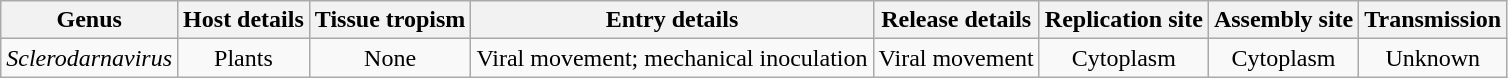<table class="wikitable sortable" style="text-align:center">
<tr>
<th>Genus</th>
<th>Host details</th>
<th>Tissue tropism</th>
<th>Entry details</th>
<th>Release details</th>
<th>Replication site</th>
<th>Assembly site</th>
<th>Transmission</th>
</tr>
<tr>
<td><em>Sclerodarnavirus</em></td>
<td>Plants</td>
<td>None</td>
<td>Viral movement; mechanical inoculation</td>
<td>Viral movement</td>
<td>Cytoplasm</td>
<td>Cytoplasm</td>
<td>Unknown</td>
</tr>
</table>
